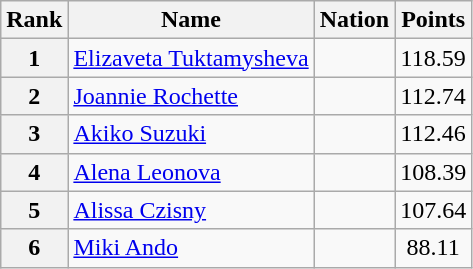<table class="wikitable sortable">
<tr>
<th>Rank</th>
<th>Name</th>
<th>Nation</th>
<th>Points</th>
</tr>
<tr>
<th>1</th>
<td><a href='#'>Elizaveta Tuktamysheva</a></td>
<td></td>
<td align="center">118.59</td>
</tr>
<tr>
<th>2</th>
<td><a href='#'>Joannie Rochette</a></td>
<td></td>
<td align="center">112.74</td>
</tr>
<tr>
<th>3</th>
<td><a href='#'>Akiko Suzuki</a></td>
<td></td>
<td align="center">112.46</td>
</tr>
<tr>
<th>4</th>
<td><a href='#'>Alena Leonova</a></td>
<td></td>
<td align="center">108.39</td>
</tr>
<tr>
<th>5</th>
<td><a href='#'>Alissa Czisny</a></td>
<td></td>
<td align="center">107.64</td>
</tr>
<tr>
<th>6</th>
<td><a href='#'>Miki Ando</a></td>
<td></td>
<td align="center">88.11</td>
</tr>
</table>
